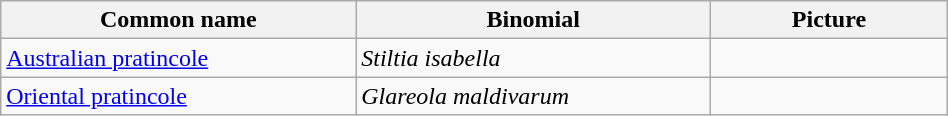<table width=50% class="wikitable">
<tr>
<th width=30%>Common name</th>
<th width=30%>Binomial</th>
<th width=20%>Picture</th>
</tr>
<tr>
<td><a href='#'>Australian pratincole</a></td>
<td><em>Stiltia isabella</em></td>
<td></td>
</tr>
<tr>
<td><a href='#'>Oriental pratincole</a></td>
<td><em>Glareola maldivarum</em></td>
<td></td>
</tr>
</table>
